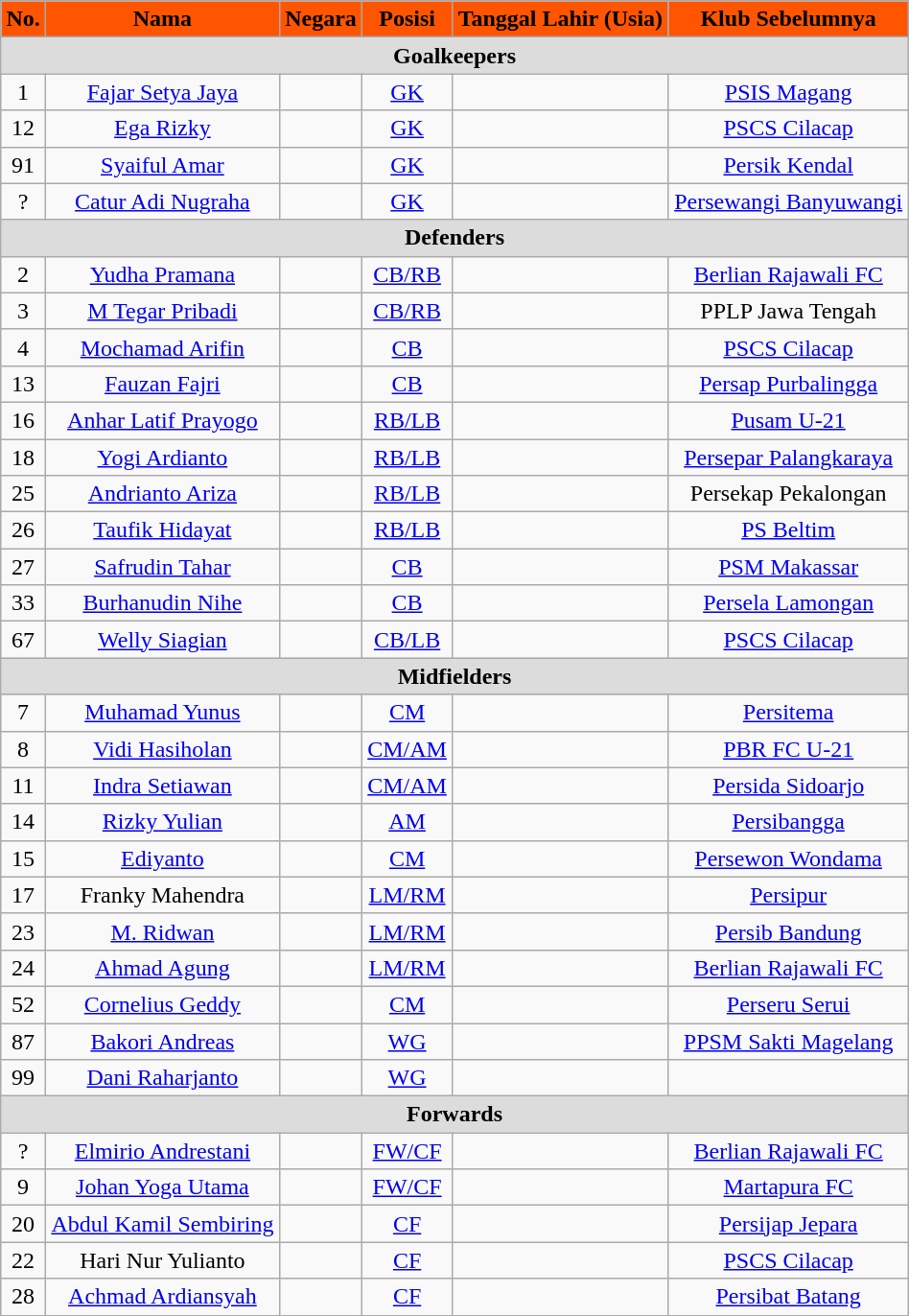<table class="wikitable" style="text-align:center; font-size:100%; width:50%;">
<tr>
<th style="background:#f50; color:black; text-align:center;">No.</th>
<th style="background:#f50; color:black; text-align:center;">Nama</th>
<th style="background:#f50; color:black; text-align:center;">Negara</th>
<th style="background:#f50; color:black; text-align:center;">Posisi</th>
<th style="background:#f50; color:black; text-align:center;">Tanggal Lahir (Usia)</th>
<th style="background:#f50; color:black; text-align:center;">Klub Sebelumnya</th>
</tr>
<tr>
<th colspan="25" style="background:#dcdcdc; text-align:center;">Goalkeepers</th>
</tr>
<tr>
<td>1</td>
<td><a href='#'>Fajar Setya Jaya</a></td>
<td></td>
<td><a href='#'>GK</a></td>
<td></td>
<td><a href='#'>PSIS Magang</a></td>
</tr>
<tr>
<td>12</td>
<td><a href='#'>Ega Rizky</a></td>
<td></td>
<td><a href='#'>GK</a></td>
<td></td>
<td><a href='#'>PSCS Cilacap</a></td>
</tr>
<tr>
<td>91</td>
<td><a href='#'>Syaiful Amar</a></td>
<td></td>
<td><a href='#'>GK</a></td>
<td></td>
<td><a href='#'>Persik Kendal</a></td>
</tr>
<tr>
<td>?</td>
<td><a href='#'>Catur Adi Nugraha</a></td>
<td></td>
<td><a href='#'>GK</a></td>
<td></td>
<td><a href='#'>Persewangi Banyuwangi</a></td>
</tr>
<tr>
<th colspan="25" style="background:#dcdcdc; text-align:center;">Defenders</th>
</tr>
<tr>
<td>2</td>
<td><a href='#'>Yudha Pramana</a></td>
<td></td>
<td><a href='#'>CB/RB</a></td>
<td></td>
<td><a href='#'>Berlian Rajawali FC</a></td>
</tr>
<tr>
<td>3</td>
<td><a href='#'>M Tegar Pribadi</a></td>
<td></td>
<td><a href='#'>CB/RB</a></td>
<td></td>
<td>PPLP Jawa Tengah</td>
</tr>
<tr>
<td>4</td>
<td><a href='#'>Mochamad Arifin</a></td>
<td></td>
<td><a href='#'>CB</a></td>
<td></td>
<td><a href='#'>PSCS Cilacap</a></td>
</tr>
<tr>
<td>13</td>
<td><a href='#'>Fauzan Fajri</a></td>
<td></td>
<td><a href='#'>CB</a></td>
<td></td>
<td><a href='#'>Persap Purbalingga</a></td>
</tr>
<tr>
<td>16</td>
<td><a href='#'>Anhar Latif Prayogo</a></td>
<td></td>
<td><a href='#'>RB/LB</a></td>
<td></td>
<td><a href='#'>Pusam U-21</a></td>
</tr>
<tr>
<td>18</td>
<td><a href='#'>Yogi Ardianto</a></td>
<td></td>
<td><a href='#'>RB/LB</a></td>
<td></td>
<td><a href='#'>Persepar Palangkaraya</a></td>
</tr>
<tr>
<td>25</td>
<td><a href='#'>Andrianto Ariza</a></td>
<td></td>
<td><a href='#'>RB/LB</a></td>
<td></td>
<td>Persekap Pekalongan</td>
</tr>
<tr>
<td>26</td>
<td><a href='#'>Taufik Hidayat</a></td>
<td></td>
<td><a href='#'>RB/LB</a></td>
<td></td>
<td><a href='#'>PS Beltim</a></td>
</tr>
<tr>
<td>27</td>
<td><a href='#'>Safrudin Tahar</a></td>
<td></td>
<td><a href='#'>CB</a></td>
<td></td>
<td><a href='#'>PSM Makassar</a></td>
</tr>
<tr>
<td>33</td>
<td><a href='#'>Burhanudin Nihe</a></td>
<td></td>
<td><a href='#'>CB</a></td>
<td></td>
<td><a href='#'>Persela Lamongan</a></td>
</tr>
<tr>
<td>67</td>
<td><a href='#'>Welly Siagian</a></td>
<td></td>
<td><a href='#'>CB/LB</a></td>
<td></td>
<td><a href='#'>PSCS Cilacap</a></td>
</tr>
<tr>
<th colspan="25" style="background:#dcdcdc; text-align:center;">Midfielders</th>
</tr>
<tr>
<td>7</td>
<td><a href='#'>Muhamad Yunus</a></td>
<td></td>
<td><a href='#'>CM</a></td>
<td></td>
<td><a href='#'>Persitema</a></td>
</tr>
<tr>
<td>8</td>
<td><a href='#'>Vidi Hasiholan</a></td>
<td></td>
<td><a href='#'>CM/AM</a></td>
<td></td>
<td><a href='#'>PBR FC U-21</a></td>
</tr>
<tr>
<td>11</td>
<td><a href='#'>Indra Setiawan</a></td>
<td></td>
<td><a href='#'>CM/AM</a></td>
<td></td>
<td><a href='#'>Persida Sidoarjo</a></td>
</tr>
<tr>
<td>14</td>
<td><a href='#'>Rizky Yulian</a></td>
<td></td>
<td><a href='#'>AM</a></td>
<td></td>
<td><a href='#'>Persibangga</a></td>
</tr>
<tr>
<td>15</td>
<td><a href='#'>Ediyanto</a></td>
<td></td>
<td><a href='#'>CM</a></td>
<td></td>
<td><a href='#'>Persewon Wondama</a></td>
</tr>
<tr>
<td>17</td>
<td>Franky Mahendra</td>
<td></td>
<td><a href='#'>LM/RM</a></td>
<td></td>
<td><a href='#'>Persipur</a></td>
</tr>
<tr>
<td>23</td>
<td><a href='#'>M. Ridwan</a></td>
<td></td>
<td><a href='#'>LM/RM</a></td>
<td></td>
<td><a href='#'>Persib Bandung</a></td>
</tr>
<tr>
<td>24</td>
<td><a href='#'>Ahmad Agung</a></td>
<td></td>
<td><a href='#'>LM/RM</a></td>
<td></td>
<td><a href='#'>Berlian Rajawali FC</a></td>
</tr>
<tr>
<td>52</td>
<td><a href='#'>Cornelius Geddy</a></td>
<td></td>
<td><a href='#'>CM</a></td>
<td></td>
<td><a href='#'>Perseru Serui</a></td>
</tr>
<tr>
<td>87</td>
<td><a href='#'>Bakori Andreas</a></td>
<td></td>
<td><a href='#'>WG</a></td>
<td></td>
<td><a href='#'>PPSM Sakti Magelang</a></td>
</tr>
<tr>
<td>99</td>
<td><a href='#'>Dani Raharjanto</a></td>
<td></td>
<td><a href='#'>WG</a></td>
<td></td>
<td></td>
</tr>
<tr>
<th colspan="25" style="background:#dcdcdc; text-align:center;">Forwards</th>
</tr>
<tr>
<td>?</td>
<td><a href='#'>Elmirio Andrestani</a></td>
<td></td>
<td><a href='#'>FW/CF</a></td>
<td></td>
<td><a href='#'>Berlian Rajawali FC</a></td>
</tr>
<tr>
<td>9</td>
<td><a href='#'>Johan Yoga Utama</a></td>
<td></td>
<td><a href='#'>FW/CF</a></td>
<td></td>
<td><a href='#'>Martapura FC</a></td>
</tr>
<tr>
<td>20</td>
<td><a href='#'>Abdul Kamil Sembiring</a></td>
<td></td>
<td><a href='#'>CF</a></td>
<td></td>
<td><a href='#'>Persijap Jepara</a></td>
</tr>
<tr>
<td>22</td>
<td>Hari Nur Yulianto</td>
<td></td>
<td><a href='#'>CF</a></td>
<td></td>
<td><a href='#'>PSCS Cilacap</a></td>
</tr>
<tr>
<td>28</td>
<td><a href='#'>Achmad Ardiansyah</a></td>
<td></td>
<td><a href='#'>CF</a></td>
<td></td>
<td><a href='#'>Persibat Batang</a></td>
</tr>
</table>
